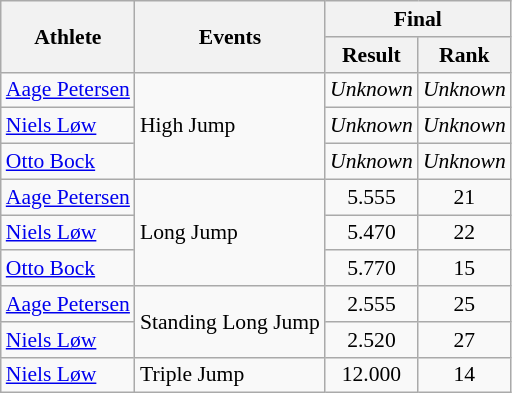<table class=wikitable style="font-size:90%">
<tr>
<th rowspan="2">Athlete</th>
<th rowspan="2">Events</th>
<th colspan="2">Final</th>
</tr>
<tr>
<th>Result</th>
<th>Rank</th>
</tr>
<tr>
<td><a href='#'>Aage Petersen</a></td>
<td rowspan=3>High Jump</td>
<td align="center"><em>Unknown</em></td>
<td align="center"><em>Unknown</em></td>
</tr>
<tr>
<td><a href='#'>Niels Løw</a></td>
<td align="center"><em>Unknown</em></td>
<td align="center"><em>Unknown</em></td>
</tr>
<tr>
<td><a href='#'>Otto Bock</a></td>
<td align="center"><em>Unknown</em></td>
<td align="center"><em>Unknown</em></td>
</tr>
<tr>
<td><a href='#'>Aage Petersen</a></td>
<td rowspan=3>Long Jump</td>
<td align="center">5.555</td>
<td align="center">21</td>
</tr>
<tr>
<td><a href='#'>Niels Løw</a></td>
<td align="center">5.470</td>
<td align="center">22</td>
</tr>
<tr>
<td><a href='#'>Otto Bock</a></td>
<td align="center">5.770</td>
<td align="center">15</td>
</tr>
<tr>
<td><a href='#'>Aage Petersen</a></td>
<td rowspan=2>Standing Long Jump</td>
<td align="center">2.555</td>
<td align="center">25</td>
</tr>
<tr>
<td><a href='#'>Niels Løw</a></td>
<td align="center">2.520</td>
<td align="center">27</td>
</tr>
<tr>
<td><a href='#'>Niels Løw</a></td>
<td>Triple Jump</td>
<td align="center">12.000</td>
<td align="center">14</td>
</tr>
</table>
